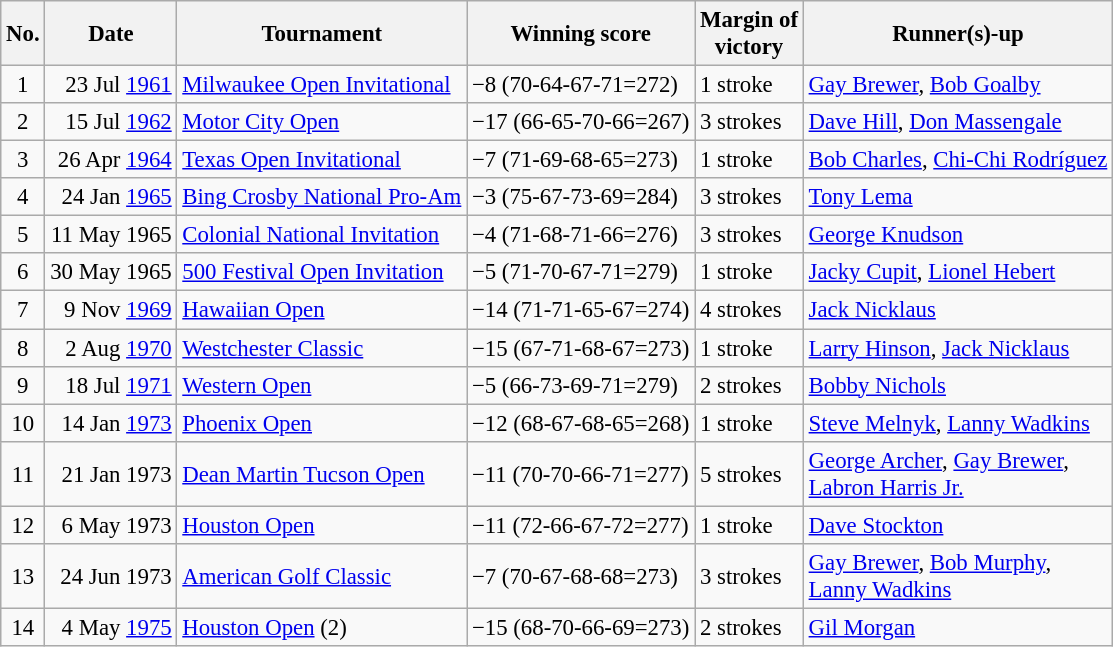<table class="wikitable" style="font-size:95%;">
<tr>
<th>No.</th>
<th>Date</th>
<th>Tournament</th>
<th>Winning score</th>
<th>Margin of<br>victory</th>
<th>Runner(s)-up</th>
</tr>
<tr>
<td align=center>1</td>
<td align=right>23 Jul <a href='#'>1961</a></td>
<td><a href='#'>Milwaukee Open Invitational</a></td>
<td>−8 (70-64-67-71=272)</td>
<td>1 stroke</td>
<td> <a href='#'>Gay Brewer</a>,  <a href='#'>Bob Goalby</a></td>
</tr>
<tr>
<td align=center>2</td>
<td align=right>15 Jul <a href='#'>1962</a></td>
<td><a href='#'>Motor City Open</a></td>
<td>−17 (66-65-70-66=267)</td>
<td>3 strokes</td>
<td> <a href='#'>Dave Hill</a>,  <a href='#'>Don Massengale</a></td>
</tr>
<tr>
<td align=center>3</td>
<td align=right>26 Apr <a href='#'>1964</a></td>
<td><a href='#'>Texas Open Invitational</a></td>
<td>−7 (71-69-68-65=273)</td>
<td>1 stroke</td>
<td> <a href='#'>Bob Charles</a>,  <a href='#'>Chi-Chi Rodríguez</a></td>
</tr>
<tr>
<td align=center>4</td>
<td align=right>24 Jan <a href='#'>1965</a></td>
<td><a href='#'>Bing Crosby National Pro-Am</a></td>
<td>−3 (75-67-73-69=284)</td>
<td>3 strokes</td>
<td> <a href='#'>Tony Lema</a></td>
</tr>
<tr>
<td align=center>5</td>
<td align=right>11 May 1965</td>
<td><a href='#'>Colonial National Invitation</a></td>
<td>−4 (71-68-71-66=276)</td>
<td>3 strokes</td>
<td> <a href='#'>George Knudson</a></td>
</tr>
<tr>
<td align=center>6</td>
<td align=right>30 May 1965</td>
<td><a href='#'>500 Festival Open Invitation</a></td>
<td>−5 (71-70-67-71=279)</td>
<td>1 stroke</td>
<td> <a href='#'>Jacky Cupit</a>,  <a href='#'>Lionel Hebert</a></td>
</tr>
<tr>
<td align=center>7</td>
<td align=right>9 Nov <a href='#'>1969</a></td>
<td><a href='#'>Hawaiian Open</a></td>
<td>−14 (71-71-65-67=274)</td>
<td>4 strokes</td>
<td> <a href='#'>Jack Nicklaus</a></td>
</tr>
<tr>
<td align=center>8</td>
<td align=right>2 Aug <a href='#'>1970</a></td>
<td><a href='#'>Westchester Classic</a></td>
<td>−15 (67-71-68-67=273)</td>
<td>1 stroke</td>
<td> <a href='#'>Larry Hinson</a>,  <a href='#'>Jack Nicklaus</a></td>
</tr>
<tr>
<td align=center>9</td>
<td align=right>18 Jul <a href='#'>1971</a></td>
<td><a href='#'>Western Open</a></td>
<td>−5 (66-73-69-71=279)</td>
<td>2 strokes</td>
<td> <a href='#'>Bobby Nichols</a></td>
</tr>
<tr>
<td align=center>10</td>
<td align=right>14 Jan <a href='#'>1973</a></td>
<td><a href='#'>Phoenix Open</a></td>
<td>−12 (68-67-68-65=268)</td>
<td>1 stroke</td>
<td> <a href='#'>Steve Melnyk</a>,  <a href='#'>Lanny Wadkins</a></td>
</tr>
<tr>
<td align=center>11</td>
<td align=right>21 Jan 1973</td>
<td><a href='#'>Dean Martin Tucson Open</a></td>
<td>−11 (70-70-66-71=277)</td>
<td>5 strokes</td>
<td> <a href='#'>George Archer</a>,  <a href='#'>Gay Brewer</a>,<br> <a href='#'>Labron Harris Jr.</a></td>
</tr>
<tr>
<td align=center>12</td>
<td align=right>6 May 1973</td>
<td><a href='#'>Houston Open</a></td>
<td>−11 (72-66-67-72=277)</td>
<td>1 stroke</td>
<td> <a href='#'>Dave Stockton</a></td>
</tr>
<tr>
<td align=center>13</td>
<td align=right>24 Jun 1973</td>
<td><a href='#'>American Golf Classic</a></td>
<td>−7 (70-67-68-68=273)</td>
<td>3 strokes</td>
<td> <a href='#'>Gay Brewer</a>,  <a href='#'>Bob Murphy</a>,<br> <a href='#'>Lanny Wadkins</a></td>
</tr>
<tr>
<td align=center>14</td>
<td align=right>4 May <a href='#'>1975</a></td>
<td><a href='#'>Houston Open</a> (2)</td>
<td>−15 (68-70-66-69=273)</td>
<td>2 strokes</td>
<td> <a href='#'>Gil Morgan</a></td>
</tr>
</table>
